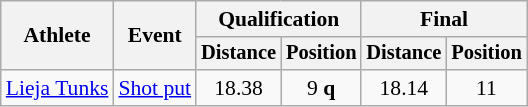<table class=wikitable style="font-size:90%">
<tr>
<th rowspan="2">Athlete</th>
<th rowspan="2">Event</th>
<th colspan="2">Qualification</th>
<th colspan="2">Final</th>
</tr>
<tr style="font-size:95%">
<th>Distance</th>
<th>Position</th>
<th>Distance</th>
<th>Position</th>
</tr>
<tr align=center>
<td align=left><a href='#'>Lieja Tunks</a></td>
<td align=left><a href='#'>Shot put</a></td>
<td>18.38</td>
<td>9 <strong>q</strong></td>
<td>18.14</td>
<td>11</td>
</tr>
</table>
